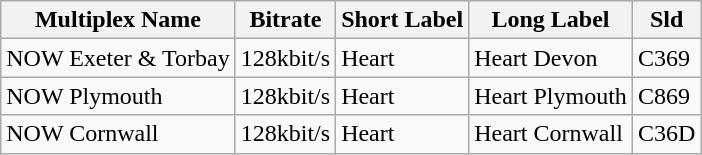<table class="wikitable">
<tr>
<th>Multiplex Name</th>
<th>Bitrate</th>
<th>Short Label</th>
<th>Long Label</th>
<th>Sld</th>
</tr>
<tr>
<td>NOW Exeter & Torbay</td>
<td>128kbit/s</td>
<td>Heart</td>
<td>Heart Devon</td>
<td>C369</td>
</tr>
<tr>
<td>NOW Plymouth</td>
<td>128kbit/s</td>
<td>Heart</td>
<td>Heart Plymouth</td>
<td>C869</td>
</tr>
<tr>
<td>NOW Cornwall</td>
<td>128kbit/s</td>
<td>Heart</td>
<td>Heart Cornwall</td>
<td>C36D</td>
</tr>
</table>
